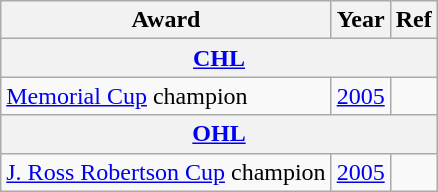<table class="wikitable">
<tr>
<th>Award</th>
<th>Year</th>
<th>Ref</th>
</tr>
<tr>
<th colspan="3"><a href='#'>CHL</a></th>
</tr>
<tr>
<td><a href='#'>Memorial Cup</a> champion</td>
<td><a href='#'>2005</a></td>
<td></td>
</tr>
<tr>
<th colspan="3"><a href='#'>OHL</a></th>
</tr>
<tr>
<td><a href='#'>J. Ross Robertson Cup</a> champion</td>
<td><a href='#'>2005</a></td>
<td></td>
</tr>
</table>
